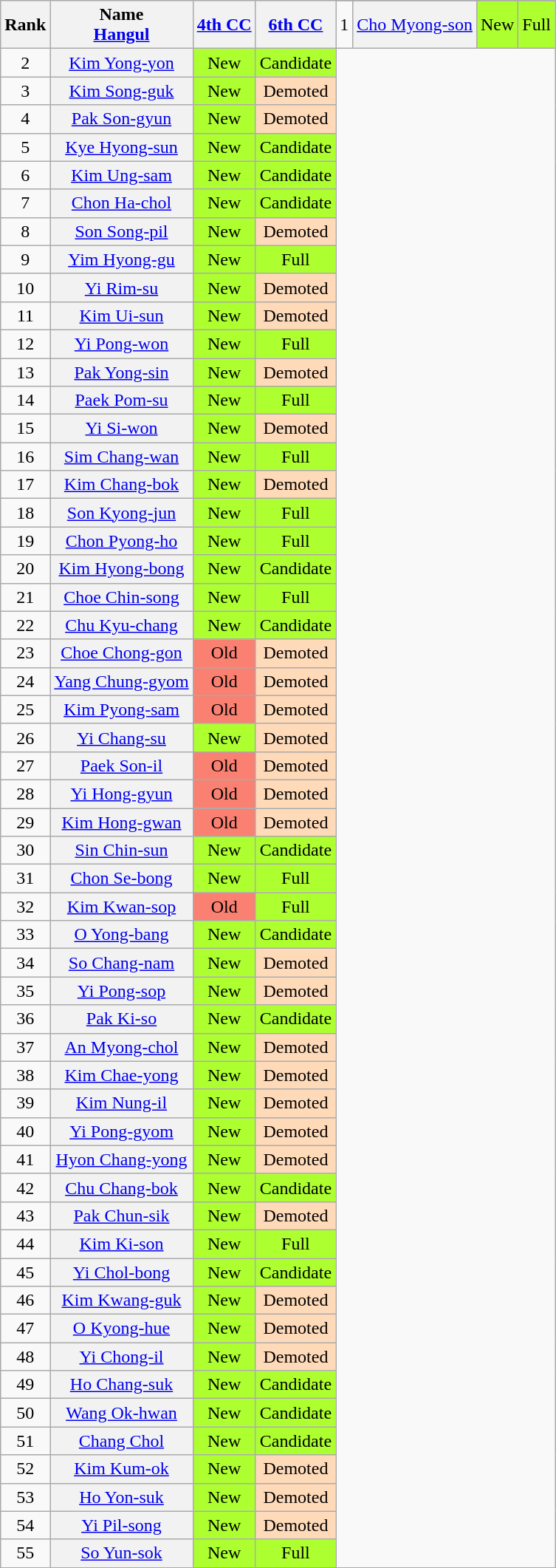<table class="wikitable sortable">
<tr>
<th rowspan="2">Rank</th>
<th rowspan="2">Name<br><a href='#'>Hangul</a></th>
<th rowspan="2"><a href='#'>4th CC</a></th>
<th rowspan="2"><a href='#'>6th CC</a></th>
</tr>
<tr>
<td align="center">1</td>
<th align="center" scope="row" style="font-weight:normal;"><a href='#'>Cho Myong-son</a></th>
<td align="center" style="background: GreenYellow">New</td>
<td align="center" style="background: GreenYellow">Full</td>
</tr>
<tr>
<td align="center">2</td>
<th align="center" scope="row" style="font-weight:normal;"><a href='#'>Kim Yong-yon</a></th>
<td align="center" style="background: GreenYellow">New</td>
<td align="center" style="background: GreenYellow">Candidate</td>
</tr>
<tr>
<td align="center">3</td>
<th align="center" scope="row" style="font-weight:normal;"><a href='#'>Kim Song-guk</a></th>
<td align="center" style="background: GreenYellow">New</td>
<td style="background: PeachPuff" align="center">Demoted</td>
</tr>
<tr>
<td align="center">4</td>
<th align="center" scope="row" style="font-weight:normal;"><a href='#'>Pak Son-gyun</a></th>
<td align="center" style="background: GreenYellow">New</td>
<td style="background: PeachPuff" align="center">Demoted</td>
</tr>
<tr>
<td align="center">5</td>
<th align="center" scope="row" style="font-weight:normal;"><a href='#'>Kye Hyong-sun</a></th>
<td align="center" style="background: GreenYellow">New</td>
<td align="center" style="background: GreenYellow">Candidate</td>
</tr>
<tr>
<td align="center">6</td>
<th align="center" scope="row" style="font-weight:normal;"><a href='#'>Kim Ung-sam</a></th>
<td align="center" style="background: GreenYellow">New</td>
<td align="center" style="background: GreenYellow">Candidate</td>
</tr>
<tr>
<td align="center">7</td>
<th align="center" scope="row" style="font-weight:normal;"><a href='#'>Chon Ha-chol</a></th>
<td align="center" style="background: GreenYellow">New</td>
<td align="center" style="background: GreenYellow">Candidate</td>
</tr>
<tr>
<td align="center">8</td>
<th align="center" scope="row" style="font-weight:normal;"><a href='#'>Son Song-pil</a></th>
<td align="center" style="background: GreenYellow">New</td>
<td style="background: PeachPuff" align="center">Demoted</td>
</tr>
<tr>
<td align="center">9</td>
<th align="center" scope="row" style="font-weight:normal;"><a href='#'>Yim Hyong-gu</a></th>
<td align="center" style="background: GreenYellow">New</td>
<td align="center" style="background: GreenYellow">Full</td>
</tr>
<tr>
<td align="center">10</td>
<th align="center" scope="row" style="font-weight:normal;"><a href='#'>Yi Rim-su</a></th>
<td align="center" style="background: GreenYellow">New</td>
<td style="background: PeachPuff" align="center">Demoted</td>
</tr>
<tr>
<td align="center">11</td>
<th align="center" scope="row" style="font-weight:normal;"><a href='#'>Kim Ui-sun</a></th>
<td align="center" style="background: GreenYellow">New</td>
<td style="background: PeachPuff" align="center">Demoted</td>
</tr>
<tr>
<td align="center">12</td>
<th align="center" scope="row" style="font-weight:normal;"><a href='#'>Yi Pong-won</a></th>
<td align="center" style="background: GreenYellow">New</td>
<td align="center" style="background: GreenYellow">Full</td>
</tr>
<tr>
<td align="center">13</td>
<th align="center" scope="row" style="font-weight:normal;"><a href='#'>Pak Yong-sin</a></th>
<td align="center" style="background: GreenYellow">New</td>
<td style="background: PeachPuff" align="center">Demoted</td>
</tr>
<tr>
<td align="center">14</td>
<th align="center" scope="row" style="font-weight:normal;"><a href='#'>Paek Pom-su</a></th>
<td align="center" style="background: GreenYellow">New</td>
<td align="center" style="background: GreenYellow">Full</td>
</tr>
<tr>
<td align="center">15</td>
<th align="center" scope="row" style="font-weight:normal;"><a href='#'>Yi Si-won</a></th>
<td align="center" style="background: GreenYellow">New</td>
<td style="background: PeachPuff" align="center">Demoted</td>
</tr>
<tr>
<td align="center">16</td>
<th align="center" scope="row" style="font-weight:normal;"><a href='#'>Sim Chang-wan</a></th>
<td align="center" style="background: GreenYellow">New</td>
<td align="center" style="background: GreenYellow">Full</td>
</tr>
<tr>
<td align="center">17</td>
<th align="center" scope="row" style="font-weight:normal;"><a href='#'>Kim Chang-bok</a></th>
<td align="center" style="background: GreenYellow">New</td>
<td style="background: PeachPuff" align="center">Demoted</td>
</tr>
<tr>
<td align="center">18</td>
<th align="center" scope="row" style="font-weight:normal;"><a href='#'>Son Kyong-jun</a></th>
<td align="center" style="background: GreenYellow">New</td>
<td align="center" style="background: GreenYellow">Full</td>
</tr>
<tr>
<td align="center">19</td>
<th align="center" scope="row" style="font-weight:normal;"><a href='#'>Chon Pyong-ho</a></th>
<td align="center" style="background: GreenYellow">New</td>
<td align="center" style="background: GreenYellow">Full</td>
</tr>
<tr>
<td align="center">20</td>
<th align="center" scope="row" style="font-weight:normal;"><a href='#'>Kim Hyong-bong</a></th>
<td align="center" style="background: GreenYellow">New</td>
<td align="center" style="background: GreenYellow">Candidate</td>
</tr>
<tr>
<td align="center">21</td>
<th align="center" scope="row" style="font-weight:normal;"><a href='#'>Choe Chin-song</a></th>
<td align="center" style="background: GreenYellow">New</td>
<td align="center" style="background: GreenYellow">Full</td>
</tr>
<tr>
<td align="center">22</td>
<th align="center" scope="row" style="font-weight:normal;"><a href='#'>Chu Kyu-chang</a></th>
<td align="center" style="background: GreenYellow">New</td>
<td align="center" style="background: GreenYellow">Candidate</td>
</tr>
<tr>
<td align="center">23</td>
<th align="center" scope="row" style="font-weight:normal;"><a href='#'>Choe Chong-gon</a></th>
<td style="background: Salmon" align="center">Old</td>
<td style="background: PeachPuff" align="center">Demoted</td>
</tr>
<tr>
<td align="center">24</td>
<th align="center" scope="row" style="font-weight:normal;"><a href='#'>Yang Chung-gyom</a></th>
<td style="background: Salmon" align="center">Old</td>
<td style="background: PeachPuff" align="center">Demoted</td>
</tr>
<tr>
<td align="center">25</td>
<th align="center" scope="row" style="font-weight:normal;"><a href='#'>Kim Pyong-sam</a></th>
<td style="background: Salmon" align="center">Old</td>
<td style="background: PeachPuff" align="center">Demoted</td>
</tr>
<tr>
<td align="center">26</td>
<th align="center" scope="row" style="font-weight:normal;"><a href='#'>Yi Chang-su</a></th>
<td align="center" style="background: GreenYellow">New</td>
<td style="background: PeachPuff" align="center">Demoted</td>
</tr>
<tr>
<td align="center">27</td>
<th align="center" scope="row" style="font-weight:normal;"><a href='#'>Paek Son-il</a></th>
<td style="background: Salmon" align="center">Old</td>
<td style="background: PeachPuff" align="center">Demoted</td>
</tr>
<tr>
<td align="center">28</td>
<th align="center" scope="row" style="font-weight:normal;"><a href='#'>Yi Hong-gyun</a></th>
<td style="background: Salmon" align="center">Old</td>
<td style="background: PeachPuff" align="center">Demoted</td>
</tr>
<tr>
<td align="center">29</td>
<th align="center" scope="row" style="font-weight:normal;"><a href='#'>Kim Hong-gwan</a></th>
<td style="background: Salmon" align="center">Old</td>
<td style="background: PeachPuff" align="center">Demoted</td>
</tr>
<tr>
<td align="center">30</td>
<th align="center" scope="row" style="font-weight:normal;"><a href='#'>Sin Chin-sun</a></th>
<td align="center" style="background: GreenYellow">New</td>
<td align="center" style="background: GreenYellow">Candidate</td>
</tr>
<tr>
<td align="center">31</td>
<th align="center" scope="row" style="font-weight:normal;"><a href='#'>Chon Se-bong</a></th>
<td align="center" style="background: GreenYellow">New</td>
<td align="center" style="background: GreenYellow">Full</td>
</tr>
<tr>
<td align="center">32</td>
<th align="center" scope="row" style="font-weight:normal;"><a href='#'>Kim Kwan-sop</a></th>
<td style="background: Salmon" align="center">Old</td>
<td align="center" style="background: GreenYellow">Full</td>
</tr>
<tr>
<td align="center">33</td>
<th align="center" scope="row" style="font-weight:normal;"><a href='#'>O Yong-bang</a></th>
<td align="center" style="background: GreenYellow">New</td>
<td align="center" style="background: GreenYellow">Candidate</td>
</tr>
<tr>
<td align="center">34</td>
<th align="center" scope="row" style="font-weight:normal;"><a href='#'>So Chang-nam</a></th>
<td align="center" style="background: GreenYellow">New</td>
<td style="background: PeachPuff" align="center">Demoted</td>
</tr>
<tr>
<td align="center">35</td>
<th align="center" scope="row" style="font-weight:normal;"><a href='#'>Yi Pong-sop</a></th>
<td align="center" style="background: GreenYellow">New</td>
<td style="background: PeachPuff" align="center">Demoted</td>
</tr>
<tr>
<td align="center">36</td>
<th align="center" scope="row" style="font-weight:normal;"><a href='#'>Pak Ki-so</a></th>
<td align="center" style="background: GreenYellow">New</td>
<td align="center" style="background: GreenYellow">Candidate</td>
</tr>
<tr>
<td align="center">37</td>
<th align="center" scope="row" style="font-weight:normal;"><a href='#'>An Myong-chol</a></th>
<td align="center" style="background: GreenYellow">New</td>
<td style="background: PeachPuff" align="center">Demoted</td>
</tr>
<tr>
<td align="center">38</td>
<th align="center" scope="row" style="font-weight:normal;"><a href='#'>Kim Chae-yong</a></th>
<td align="center" style="background: GreenYellow">New</td>
<td style="background: PeachPuff" align="center">Demoted</td>
</tr>
<tr>
<td align="center">39</td>
<th align="center" scope="row" style="font-weight:normal;"><a href='#'>Kim Nung-il</a></th>
<td align="center" style="background: GreenYellow">New</td>
<td style="background: PeachPuff" align="center">Demoted</td>
</tr>
<tr>
<td align="center">40</td>
<th align="center" scope="row" style="font-weight:normal;"><a href='#'>Yi Pong-gyom</a></th>
<td align="center" style="background: GreenYellow">New</td>
<td style="background: PeachPuff" align="center">Demoted</td>
</tr>
<tr>
<td align="center">41</td>
<th align="center" scope="row" style="font-weight:normal;"><a href='#'>Hyon Chang-yong</a></th>
<td align="center" style="background: GreenYellow">New</td>
<td style="background: PeachPuff" align="center">Demoted</td>
</tr>
<tr>
<td align="center">42</td>
<th align="center" scope="row" style="font-weight:normal;"><a href='#'>Chu Chang-bok</a></th>
<td align="center" style="background: GreenYellow">New</td>
<td align="center" style="background: GreenYellow">Candidate</td>
</tr>
<tr>
<td align="center">43</td>
<th align="center" scope="row" style="font-weight:normal;"><a href='#'>Pak Chun-sik</a></th>
<td align="center" style="background: GreenYellow">New</td>
<td style="background: PeachPuff" align="center">Demoted</td>
</tr>
<tr>
<td align="center">44</td>
<th align="center" scope="row" style="font-weight:normal;"><a href='#'>Kim Ki-son</a></th>
<td align="center" style="background: GreenYellow">New</td>
<td align="center" style="background: GreenYellow">Full</td>
</tr>
<tr>
<td align="center">45</td>
<th align="center" scope="row" style="font-weight:normal;"><a href='#'>Yi Chol-bong</a></th>
<td align="center" style="background: GreenYellow">New</td>
<td align="center" style="background: GreenYellow">Candidate</td>
</tr>
<tr>
<td align="center">46</td>
<th align="center" scope="row" style="font-weight:normal;"><a href='#'>Kim Kwang-guk</a></th>
<td align="center" style="background: GreenYellow">New</td>
<td style="background: PeachPuff" align="center">Demoted</td>
</tr>
<tr>
<td align="center">47</td>
<th align="center" scope="row" style="font-weight:normal;"><a href='#'>O Kyong-hue</a></th>
<td align="center" style="background: GreenYellow">New</td>
<td style="background: PeachPuff" align="center">Demoted</td>
</tr>
<tr>
<td align="center">48</td>
<th align="center" scope="row" style="font-weight:normal;"><a href='#'>Yi Chong-il</a></th>
<td align="center" style="background: GreenYellow">New</td>
<td style="background: PeachPuff" align="center">Demoted</td>
</tr>
<tr>
<td align="center">49</td>
<th align="center" scope="row" style="font-weight:normal;"><a href='#'>Ho Chang-suk</a></th>
<td align="center" style="background: GreenYellow">New</td>
<td align="center" style="background: GreenYellow">Candidate</td>
</tr>
<tr>
<td align="center">50</td>
<th align="center" scope="row" style="font-weight:normal;"><a href='#'>Wang Ok-hwan</a></th>
<td align="center" style="background: GreenYellow">New</td>
<td align="center" style="background: GreenYellow">Candidate</td>
</tr>
<tr>
<td align="center">51</td>
<th align="center" scope="row" style="font-weight:normal;"><a href='#'>Chang Chol</a></th>
<td align="center" style="background: GreenYellow">New</td>
<td align="center" style="background: GreenYellow">Candidate</td>
</tr>
<tr>
<td align="center">52</td>
<th align="center" scope="row" style="font-weight:normal;"><a href='#'>Kim Kum-ok</a></th>
<td align="center" style="background: GreenYellow">New</td>
<td style="background: PeachPuff" align="center">Demoted</td>
</tr>
<tr>
<td align="center">53</td>
<th align="center" scope="row" style="font-weight:normal;"><a href='#'>Ho Yon-suk</a></th>
<td align="center" style="background: GreenYellow">New</td>
<td style="background: PeachPuff" align="center">Demoted</td>
</tr>
<tr>
<td align="center">54</td>
<th align="center" scope="row" style="font-weight:normal;"><a href='#'>Yi Pil-song</a></th>
<td align="center" style="background: GreenYellow">New</td>
<td style="background: PeachPuff" align="center">Demoted</td>
</tr>
<tr>
<td align="center">55</td>
<th align="center" scope="row" style="font-weight:normal;"><a href='#'>So Yun-sok</a></th>
<td align="center" style="background: GreenYellow">New</td>
<td align="center" style="background: GreenYellow">Full</td>
</tr>
</table>
